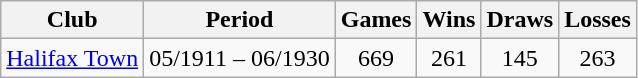<table class="wikitable">
<tr>
<th>Club</th>
<th>Period</th>
<th>Games</th>
<th>Wins</th>
<th>Draws</th>
<th>Losses</th>
</tr>
<tr>
<td><a href='#'>Halifax Town</a></td>
<td align=center>05/1911 – 06/1930</td>
<td align=center>669</td>
<td align=center>261</td>
<td align=center>145</td>
<td align=center>263</td>
</tr>
</table>
